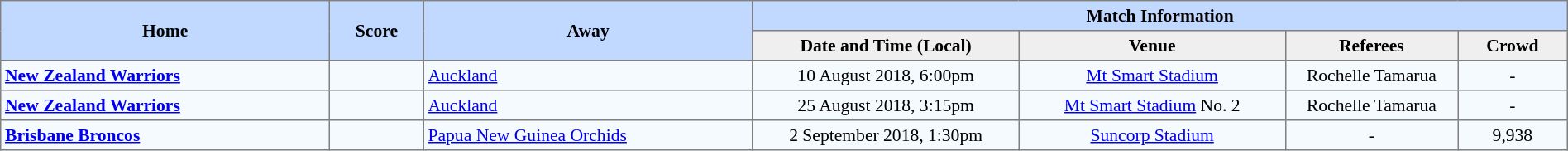<table border="1" cellpadding="3" cellspacing="0" style="border-collapse:collapse; font-size:90%; text-align:center; width:100%;">
<tr style="background:#c1d8ff;">
<th rowspan="2" style="width:21%;">Home</th>
<th rowspan="2" style="width:6%;">Score</th>
<th rowspan="2" style="width:21%;">Away</th>
<th colspan=6>Match Information</th>
</tr>
<tr style="background:#efefef;">
<th width=17%>Date and Time (Local)</th>
<th width=17%>Venue</th>
<th width=11%>Referees</th>
<th width=7%>Crowd</th>
</tr>
<tr style="background:#f5faff;">
<td align=left> <strong><a href='#'>New Zealand Warriors</a></strong></td>
<td></td>
<td align=left> <a href='#'>Auckland</a></td>
<td>10 August 2018, 6:00pm</td>
<td><a href='#'>Mt Smart Stadium</a></td>
<td>Rochelle Tamarua</td>
<td>-</td>
</tr>
<tr style="background:#f5faff;">
<td align=left> <strong><a href='#'>New Zealand Warriors</a></strong></td>
<td></td>
<td align=left> <a href='#'>Auckland</a></td>
<td>25 August 2018, 3:15pm</td>
<td><a href='#'>Mt Smart Stadium</a> No. 2</td>
<td>Rochelle Tamarua</td>
<td>-</td>
</tr>
<tr style="background:#f5faff;">
<td align=left> <strong><a href='#'>Brisbane Broncos</a></strong></td>
<td></td>
<td align=left> <a href='#'>Papua New Guinea Orchids</a></td>
<td>2 September 2018, 1:30pm</td>
<td><a href='#'>Suncorp Stadium</a></td>
<td>-</td>
<td>9,938</td>
</tr>
</table>
